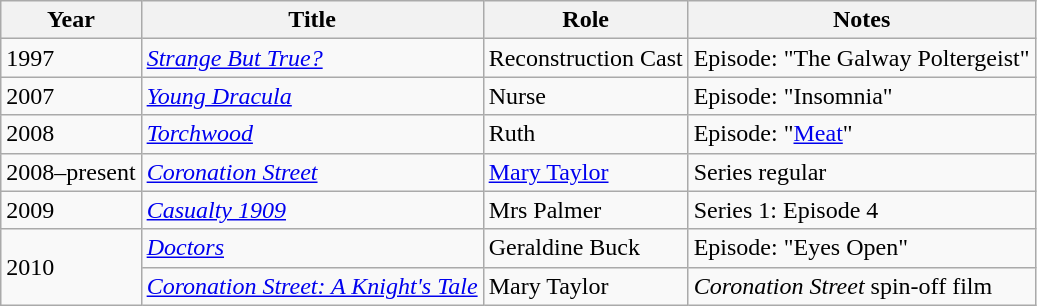<table class="wikitable">
<tr>
<th>Year</th>
<th>Title</th>
<th>Role</th>
<th>Notes</th>
</tr>
<tr>
<td>1997</td>
<td><em><a href='#'>Strange But True?</a></em></td>
<td>Reconstruction Cast</td>
<td>Episode: "The Galway Poltergeist"</td>
</tr>
<tr>
<td>2007</td>
<td><em><a href='#'>Young Dracula</a></em></td>
<td>Nurse</td>
<td>Episode: "Insomnia"</td>
</tr>
<tr>
<td>2008</td>
<td><em><a href='#'>Torchwood</a></em></td>
<td>Ruth</td>
<td>Episode: "<a href='#'>Meat</a>"</td>
</tr>
<tr>
<td>2008–present</td>
<td><em><a href='#'>Coronation Street</a></em></td>
<td><a href='#'>Mary Taylor</a></td>
<td>Series regular</td>
</tr>
<tr>
<td>2009</td>
<td><em><a href='#'>Casualty 1909</a></em></td>
<td>Mrs Palmer</td>
<td>Series 1: Episode 4</td>
</tr>
<tr>
<td rowspan="2">2010</td>
<td><em><a href='#'>Doctors</a></em></td>
<td>Geraldine Buck</td>
<td>Episode: "Eyes Open"</td>
</tr>
<tr>
<td><em><a href='#'>Coronation Street: A Knight's Tale</a></em></td>
<td>Mary Taylor</td>
<td><em>Coronation Street</em> spin-off film</td>
</tr>
</table>
